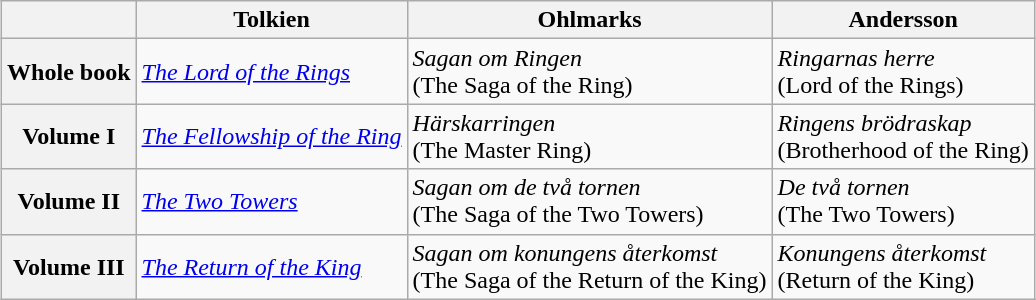<table class="wikitable" style="margin: 1em auto;">
<tr>
<th></th>
<th>Tolkien</th>
<th>Ohlmarks</th>
<th>Andersson</th>
</tr>
<tr>
<th>Whole book</th>
<td><em><a href='#'>The Lord of the Rings</a></em></td>
<td><em>Sagan om Ringen</em><br>(The Saga of the Ring)</td>
<td><em>Ringarnas herre</em><br>(Lord of the Rings)</td>
</tr>
<tr>
<th>Volume I</th>
<td><em><a href='#'>The Fellowship of the Ring</a></em></td>
<td><em>Härskarringen</em><br>(The Master Ring)</td>
<td><em>Ringens brödraskap</em><br>(Brotherhood of the Ring)</td>
</tr>
<tr>
<th>Volume II</th>
<td><em><a href='#'>The Two Towers</a></em></td>
<td><em>Sagan om de två tornen</em><br>(The Saga of the Two Towers)</td>
<td><em>De två tornen</em><br>(The Two Towers)</td>
</tr>
<tr>
<th>Volume III</th>
<td><em><a href='#'>The Return of the King</a></em></td>
<td><em>Sagan om konungens återkomst</em><br>(The Saga of the Return of the King)</td>
<td><em>Konungens återkomst</em><br>(Return of the King)</td>
</tr>
</table>
